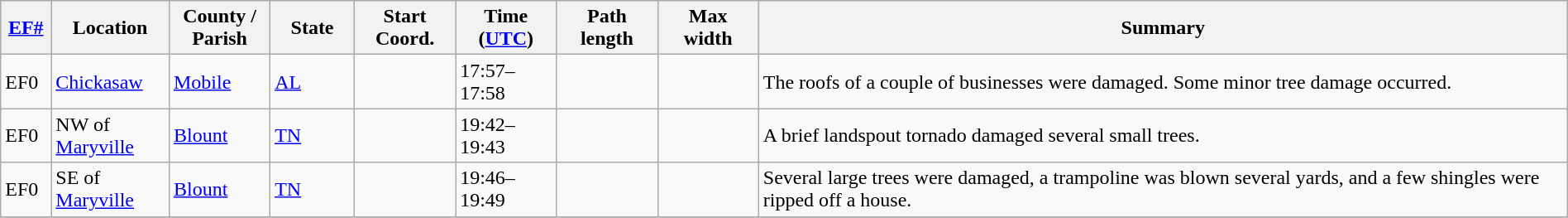<table class="wikitable sortable" style="width:100%;">
<tr>
<th scope="col" style="width:3%; text-align:center;"><a href='#'>EF#</a></th>
<th scope="col" style="width:7%; text-align:center;" class="unsortable">Location</th>
<th scope="col" style="width:6%; text-align:center;" class="unsortable">County / Parish</th>
<th scope="col" style="width:5%; text-align:center;">State</th>
<th scope="col" style="width:6%; text-align:center;">Start Coord.</th>
<th scope="col" style="width:6%; text-align:center;">Time (<a href='#'>UTC</a>)</th>
<th scope="col" style="width:6%; text-align:center;">Path length</th>
<th scope="col" style="width:6%; text-align:center;">Max width</th>
<th scope="col" class="unsortable" style="width:48%; text-align:center;">Summary</th>
</tr>
<tr>
<td bgcolor=>EF0</td>
<td><a href='#'>Chickasaw</a></td>
<td><a href='#'>Mobile</a></td>
<td><a href='#'>AL</a></td>
<td></td>
<td>17:57–17:58</td>
<td></td>
<td></td>
<td>The roofs of a couple of businesses were damaged. Some minor tree damage occurred.</td>
</tr>
<tr>
<td bgcolor=>EF0</td>
<td>NW of <a href='#'>Maryville</a></td>
<td><a href='#'>Blount</a></td>
<td><a href='#'>TN</a></td>
<td></td>
<td>19:42–19:43</td>
<td></td>
<td></td>
<td>A brief landspout tornado damaged several small trees.</td>
</tr>
<tr>
<td bgcolor=>EF0</td>
<td>SE of <a href='#'>Maryville</a></td>
<td><a href='#'>Blount</a></td>
<td><a href='#'>TN</a></td>
<td></td>
<td>19:46–19:49</td>
<td></td>
<td></td>
<td>Several large trees were damaged, a trampoline was blown several yards, and a few shingles were ripped off a house.</td>
</tr>
<tr>
</tr>
</table>
